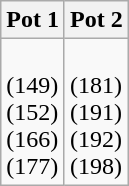<table class="wikitable">
<tr>
<th width=50%>Pot 1</th>
<th width=50%>Pot 2</th>
</tr>
<tr>
<td><br><strong></strong> (149)<br>
<strong></strong> (152)<br>
<strong></strong> (166)<br>
 (177)</td>
<td><br><strong></strong> (181)<br>
 (191)<br>
 (192)<br>
 (198)</td>
</tr>
</table>
